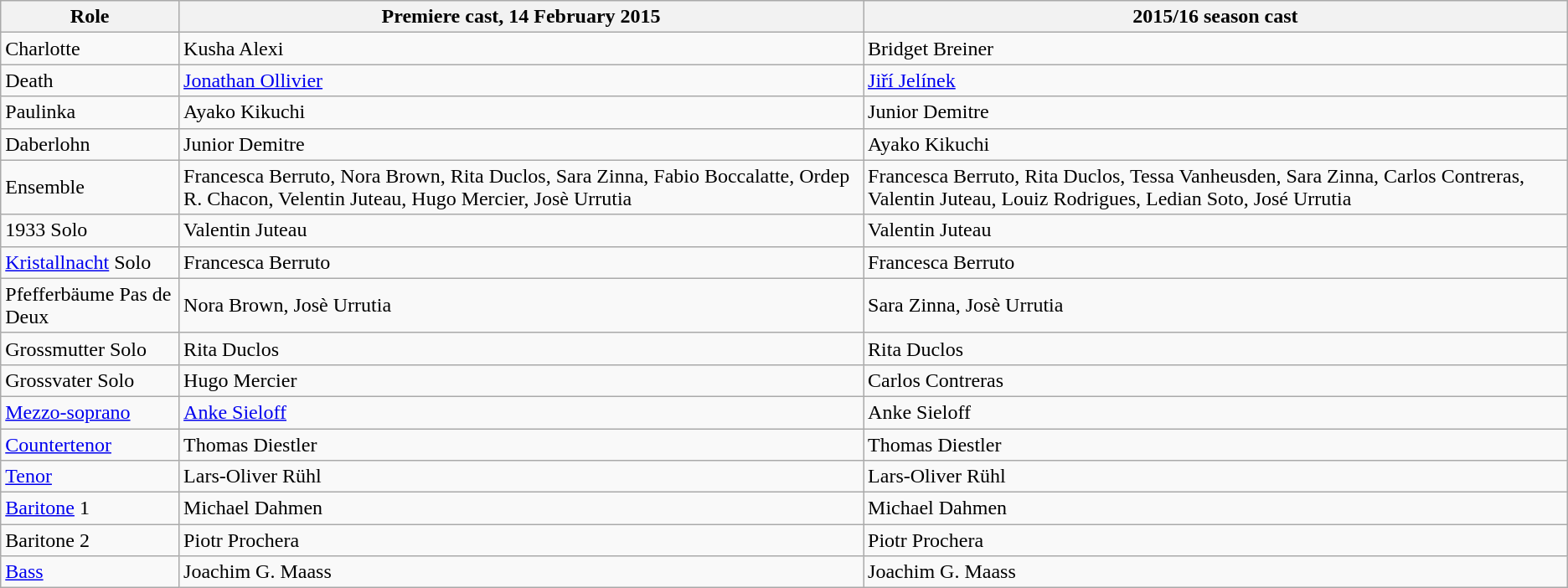<table class="wikitable">
<tr>
<th>Role</th>
<th>Premiere cast, 14 February 2015</th>
<th>2015/16 season cast</th>
</tr>
<tr>
<td>Charlotte</td>
<td>Kusha Alexi</td>
<td>Bridget Breiner</td>
</tr>
<tr>
<td>Death</td>
<td><a href='#'>Jonathan Ollivier</a></td>
<td><a href='#'>Jiří Jelínek</a></td>
</tr>
<tr>
<td>Paulinka</td>
<td>Ayako Kikuchi</td>
<td>Junior Demitre</td>
</tr>
<tr>
<td>Daberlohn</td>
<td>Junior Demitre</td>
<td>Ayako Kikuchi</td>
</tr>
<tr>
<td>Ensemble</td>
<td>Francesca Berruto, Nora Brown, Rita Duclos, Sara Zinna, Fabio Boccalatte, Ordep R. Chacon, Velentin Juteau, Hugo Mercier, Josè Urrutia</td>
<td>Francesca Berruto, Rita Duclos, Tessa Vanheusden, Sara Zinna, Carlos Contreras, Valentin Juteau, Louiz Rodrigues, Ledian Soto, José Urrutia</td>
</tr>
<tr>
<td>1933 Solo</td>
<td>Valentin Juteau</td>
<td>Valentin Juteau</td>
</tr>
<tr>
<td><a href='#'>Kristallnacht</a> Solo</td>
<td>Francesca Berruto</td>
<td>Francesca Berruto</td>
</tr>
<tr>
<td>Pfefferbäume Pas de Deux</td>
<td>Nora Brown, Josè Urrutia</td>
<td>Sara Zinna, Josè Urrutia</td>
</tr>
<tr>
<td>Grossmutter Solo</td>
<td>Rita Duclos</td>
<td>Rita Duclos</td>
</tr>
<tr>
<td>Grossvater Solo</td>
<td>Hugo Mercier</td>
<td>Carlos Contreras</td>
</tr>
<tr>
<td><a href='#'>Mezzo-soprano</a></td>
<td><a href='#'>Anke Sieloff</a></td>
<td>Anke Sieloff</td>
</tr>
<tr>
<td><a href='#'>Countertenor</a></td>
<td>Thomas Diestler</td>
<td>Thomas Diestler</td>
</tr>
<tr>
<td><a href='#'>Tenor</a></td>
<td>Lars-Oliver Rühl</td>
<td>Lars-Oliver Rühl</td>
</tr>
<tr>
<td><a href='#'>Baritone</a> 1</td>
<td>Michael Dahmen</td>
<td>Michael Dahmen</td>
</tr>
<tr>
<td>Baritone 2</td>
<td>Piotr Prochera</td>
<td>Piotr Prochera</td>
</tr>
<tr>
<td><a href='#'>Bass</a></td>
<td>Joachim G. Maass</td>
<td>Joachim G. Maass</td>
</tr>
</table>
